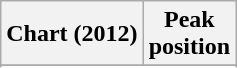<table class="wikitable sortable">
<tr>
<th>Chart (2012)</th>
<th>Peak<br>position</th>
</tr>
<tr>
</tr>
<tr>
</tr>
<tr>
</tr>
<tr>
</tr>
<tr>
</tr>
<tr>
</tr>
</table>
